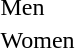<table>
<tr>
<td>Men<br></td>
<td></td>
<td></td>
<td></td>
</tr>
<tr>
<td>Women<br></td>
<td></td>
<td></td>
<td></td>
</tr>
</table>
